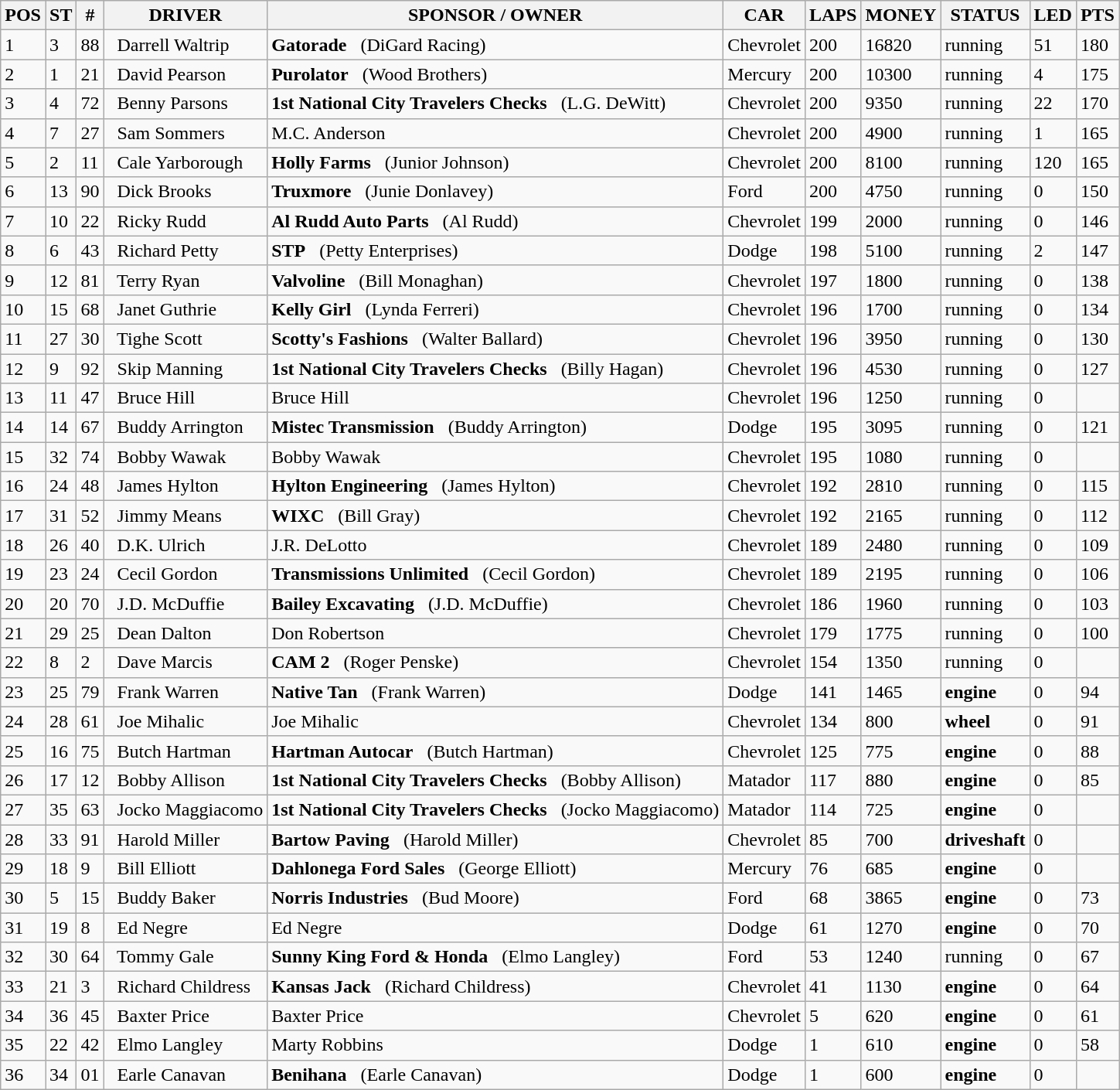<table class="wikitable">
<tr>
<th>POS</th>
<th>ST</th>
<th>#</th>
<th>DRIVER</th>
<th>SPONSOR / OWNER</th>
<th>CAR</th>
<th>LAPS</th>
<th>MONEY</th>
<th>STATUS</th>
<th>LED</th>
<th>PTS</th>
</tr>
<tr>
<td>1</td>
<td>3</td>
<td>88</td>
<td>  Darrell Waltrip</td>
<td><strong>Gatorade</strong>   (DiGard Racing)</td>
<td>Chevrolet</td>
<td>200</td>
<td>16820</td>
<td>running</td>
<td>51</td>
<td>180</td>
</tr>
<tr>
<td>2</td>
<td>1</td>
<td>21</td>
<td>  David Pearson</td>
<td><strong>Purolator</strong>   (Wood Brothers)</td>
<td>Mercury</td>
<td>200</td>
<td>10300</td>
<td>running</td>
<td>4</td>
<td>175</td>
</tr>
<tr>
<td>3</td>
<td>4</td>
<td>72</td>
<td>  Benny Parsons</td>
<td><strong>1st National City Travelers Checks</strong>   (L.G. DeWitt)</td>
<td>Chevrolet</td>
<td>200</td>
<td>9350</td>
<td>running</td>
<td>22</td>
<td>170</td>
</tr>
<tr>
<td>4</td>
<td>7</td>
<td>27</td>
<td>  Sam Sommers</td>
<td>M.C. Anderson</td>
<td>Chevrolet</td>
<td>200</td>
<td>4900</td>
<td>running</td>
<td>1</td>
<td>165</td>
</tr>
<tr>
<td>5</td>
<td>2</td>
<td>11</td>
<td>  Cale Yarborough</td>
<td><strong>Holly Farms</strong>   (Junior Johnson)</td>
<td>Chevrolet</td>
<td>200</td>
<td>8100</td>
<td>running</td>
<td>120</td>
<td>165</td>
</tr>
<tr>
<td>6</td>
<td>13</td>
<td>90</td>
<td>  Dick Brooks</td>
<td><strong>Truxmore</strong>   (Junie Donlavey)</td>
<td>Ford</td>
<td>200</td>
<td>4750</td>
<td>running</td>
<td>0</td>
<td>150</td>
</tr>
<tr>
<td>7</td>
<td>10</td>
<td>22</td>
<td>  Ricky Rudd</td>
<td><strong>Al Rudd Auto Parts</strong>   (Al Rudd)</td>
<td>Chevrolet</td>
<td>199</td>
<td>2000</td>
<td>running</td>
<td>0</td>
<td>146</td>
</tr>
<tr>
<td>8</td>
<td>6</td>
<td>43</td>
<td>  Richard Petty</td>
<td><strong>STP</strong>   (Petty Enterprises)</td>
<td>Dodge</td>
<td>198</td>
<td>5100</td>
<td>running</td>
<td>2</td>
<td>147</td>
</tr>
<tr>
<td>9</td>
<td>12</td>
<td>81</td>
<td>  Terry Ryan</td>
<td><strong>Valvoline</strong>   (Bill Monaghan)</td>
<td>Chevrolet</td>
<td>197</td>
<td>1800</td>
<td>running</td>
<td>0</td>
<td>138</td>
</tr>
<tr>
<td>10</td>
<td>15</td>
<td>68</td>
<td>  Janet Guthrie</td>
<td><strong>Kelly Girl</strong>   (Lynda Ferreri)</td>
<td>Chevrolet</td>
<td>196</td>
<td>1700</td>
<td>running</td>
<td>0</td>
<td>134</td>
</tr>
<tr>
<td>11</td>
<td>27</td>
<td>30</td>
<td>  Tighe Scott</td>
<td><strong>Scotty's Fashions</strong>   (Walter Ballard)</td>
<td>Chevrolet</td>
<td>196</td>
<td>3950</td>
<td>running</td>
<td>0</td>
<td>130</td>
</tr>
<tr>
<td>12</td>
<td>9</td>
<td>92</td>
<td>  Skip Manning</td>
<td><strong>1st National City Travelers Checks</strong>   (Billy Hagan)</td>
<td>Chevrolet</td>
<td>196</td>
<td>4530</td>
<td>running</td>
<td>0</td>
<td>127</td>
</tr>
<tr>
<td>13</td>
<td>11</td>
<td>47</td>
<td>  Bruce Hill</td>
<td>Bruce Hill</td>
<td>Chevrolet</td>
<td>196</td>
<td>1250</td>
<td>running</td>
<td>0</td>
<td></td>
</tr>
<tr>
<td>14</td>
<td>14</td>
<td>67</td>
<td>  Buddy Arrington</td>
<td><strong>Mistec Transmission</strong>   (Buddy Arrington)</td>
<td>Dodge</td>
<td>195</td>
<td>3095</td>
<td>running</td>
<td>0</td>
<td>121</td>
</tr>
<tr>
<td>15</td>
<td>32</td>
<td>74</td>
<td>  Bobby Wawak</td>
<td>Bobby Wawak</td>
<td>Chevrolet</td>
<td>195</td>
<td>1080</td>
<td>running</td>
<td>0</td>
<td></td>
</tr>
<tr>
<td>16</td>
<td>24</td>
<td>48</td>
<td>  James Hylton</td>
<td><strong>Hylton Engineering</strong>   (James Hylton)</td>
<td>Chevrolet</td>
<td>192</td>
<td>2810</td>
<td>running</td>
<td>0</td>
<td>115</td>
</tr>
<tr>
<td>17</td>
<td>31</td>
<td>52</td>
<td>  Jimmy Means</td>
<td><strong>WIXC</strong>   (Bill Gray)</td>
<td>Chevrolet</td>
<td>192</td>
<td>2165</td>
<td>running</td>
<td>0</td>
<td>112</td>
</tr>
<tr>
<td>18</td>
<td>26</td>
<td>40</td>
<td>  D.K. Ulrich</td>
<td>J.R. DeLotto</td>
<td>Chevrolet</td>
<td>189</td>
<td>2480</td>
<td>running</td>
<td>0</td>
<td>109</td>
</tr>
<tr>
<td>19</td>
<td>23</td>
<td>24</td>
<td>  Cecil Gordon</td>
<td><strong>Transmissions Unlimited</strong>   (Cecil Gordon)</td>
<td>Chevrolet</td>
<td>189</td>
<td>2195</td>
<td>running</td>
<td>0</td>
<td>106</td>
</tr>
<tr>
<td>20</td>
<td>20</td>
<td>70</td>
<td>  J.D. McDuffie</td>
<td><strong>Bailey Excavating</strong>   (J.D. McDuffie)</td>
<td>Chevrolet</td>
<td>186</td>
<td>1960</td>
<td>running</td>
<td>0</td>
<td>103</td>
</tr>
<tr>
<td>21</td>
<td>29</td>
<td>25</td>
<td>  Dean Dalton</td>
<td>Don Robertson</td>
<td>Chevrolet</td>
<td>179</td>
<td>1775</td>
<td>running</td>
<td>0</td>
<td>100</td>
</tr>
<tr>
<td>22</td>
<td>8</td>
<td>2</td>
<td>  Dave Marcis</td>
<td><strong>CAM 2</strong>   (Roger Penske)</td>
<td>Chevrolet</td>
<td>154</td>
<td>1350</td>
<td>running</td>
<td>0</td>
<td></td>
</tr>
<tr>
<td>23</td>
<td>25</td>
<td>79</td>
<td>  Frank Warren</td>
<td><strong>Native Tan</strong>   (Frank Warren)</td>
<td>Dodge</td>
<td>141</td>
<td>1465</td>
<td><strong>engine</strong></td>
<td>0</td>
<td>94</td>
</tr>
<tr>
<td>24</td>
<td>28</td>
<td>61</td>
<td>  Joe Mihalic</td>
<td>Joe Mihalic</td>
<td>Chevrolet</td>
<td>134</td>
<td>800</td>
<td><strong>wheel</strong></td>
<td>0</td>
<td>91</td>
</tr>
<tr>
<td>25</td>
<td>16</td>
<td>75</td>
<td>  Butch Hartman</td>
<td><strong>Hartman Autocar</strong>   (Butch Hartman)</td>
<td>Chevrolet</td>
<td>125</td>
<td>775</td>
<td><strong>engine</strong></td>
<td>0</td>
<td>88</td>
</tr>
<tr>
<td>26</td>
<td>17</td>
<td>12</td>
<td>  Bobby Allison</td>
<td><strong>1st National City Travelers Checks</strong>   (Bobby Allison)</td>
<td>Matador</td>
<td>117</td>
<td>880</td>
<td><strong>engine</strong></td>
<td>0</td>
<td>85</td>
</tr>
<tr>
<td>27</td>
<td>35</td>
<td>63</td>
<td>  Jocko Maggiacomo</td>
<td><strong>1st National City Travelers Checks</strong>   (Jocko Maggiacomo)</td>
<td>Matador</td>
<td>114</td>
<td>725</td>
<td><strong>engine</strong></td>
<td>0</td>
<td></td>
</tr>
<tr>
<td>28</td>
<td>33</td>
<td>91</td>
<td>  Harold Miller</td>
<td><strong>Bartow Paving</strong>   (Harold Miller)</td>
<td>Chevrolet</td>
<td>85</td>
<td>700</td>
<td><strong>driveshaft</strong></td>
<td>0</td>
<td></td>
</tr>
<tr>
<td>29</td>
<td>18</td>
<td>9</td>
<td>  Bill Elliott</td>
<td><strong>Dahlonega Ford Sales</strong>   (George Elliott)</td>
<td>Mercury</td>
<td>76</td>
<td>685</td>
<td><strong>engine</strong></td>
<td>0</td>
<td></td>
</tr>
<tr>
<td>30</td>
<td>5</td>
<td>15</td>
<td>  Buddy Baker</td>
<td><strong>Norris Industries</strong>   (Bud Moore)</td>
<td>Ford</td>
<td>68</td>
<td>3865</td>
<td><strong>engine</strong></td>
<td>0</td>
<td>73</td>
</tr>
<tr>
<td>31</td>
<td>19</td>
<td>8</td>
<td>  Ed Negre</td>
<td>Ed Negre</td>
<td>Dodge</td>
<td>61</td>
<td>1270</td>
<td><strong>engine</strong></td>
<td>0</td>
<td>70</td>
</tr>
<tr>
<td>32</td>
<td>30</td>
<td>64</td>
<td>  Tommy Gale</td>
<td><strong>Sunny King Ford & Honda</strong>   (Elmo Langley)</td>
<td>Ford</td>
<td>53</td>
<td>1240</td>
<td>running</td>
<td>0</td>
<td>67</td>
</tr>
<tr>
<td>33</td>
<td>21</td>
<td>3</td>
<td>  Richard Childress</td>
<td><strong>Kansas Jack</strong>   (Richard Childress)</td>
<td>Chevrolet</td>
<td>41</td>
<td>1130</td>
<td><strong>engine</strong></td>
<td>0</td>
<td>64</td>
</tr>
<tr>
<td>34</td>
<td>36</td>
<td>45</td>
<td>  Baxter Price</td>
<td>Baxter Price</td>
<td>Chevrolet</td>
<td>5</td>
<td>620</td>
<td><strong>engine</strong></td>
<td>0</td>
<td>61</td>
</tr>
<tr>
<td>35</td>
<td>22</td>
<td>42</td>
<td>  Elmo Langley</td>
<td>Marty Robbins</td>
<td>Dodge</td>
<td>1</td>
<td>610</td>
<td><strong>engine</strong></td>
<td>0</td>
<td>58</td>
</tr>
<tr>
<td>36</td>
<td>34</td>
<td>01</td>
<td>  Earle Canavan</td>
<td><strong>Benihana</strong>   (Earle Canavan)</td>
<td>Dodge</td>
<td>1</td>
<td>600</td>
<td><strong>engine</strong></td>
<td>0</td>
<td></td>
</tr>
</table>
